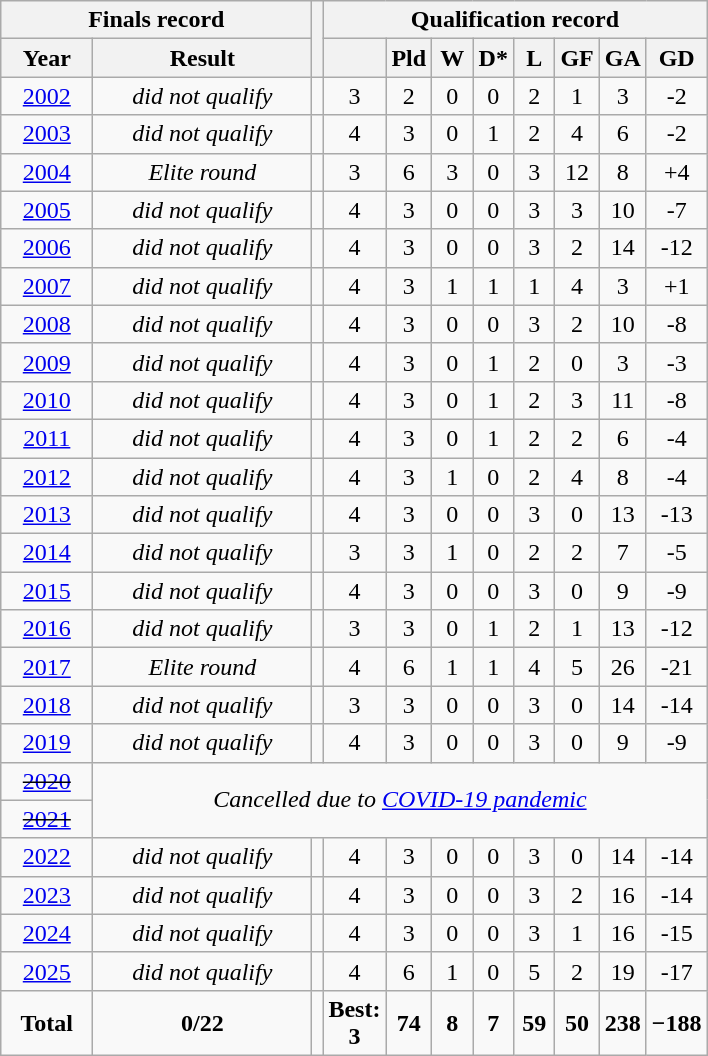<table class="wikitable" style="text-align: center;">
<tr>
<th colspan=2 width="200">Finals record</th>
<th rowspan=2></th>
<th colspan=8>Qualification record</th>
</tr>
<tr>
<th>Year</th>
<th>Result</th>
<th width=20></th>
<th width=20>Pld</th>
<th width=20>W</th>
<th width=20>D*</th>
<th width=20>L</th>
<th width=20>GF</th>
<th width=20>GA</th>
<th width=25>GD</th>
</tr>
<tr>
<td> <a href='#'>2002</a></td>
<td><em>did not qualify</em></td>
<td></td>
<td>3</td>
<td>2</td>
<td>0</td>
<td>0</td>
<td>2</td>
<td>1</td>
<td>3</td>
<td>-2</td>
</tr>
<tr>
<td> <a href='#'>2003</a></td>
<td><em>did not qualify</em></td>
<td></td>
<td>4</td>
<td>3</td>
<td>0</td>
<td>1</td>
<td>2</td>
<td>4</td>
<td>6</td>
<td>-2</td>
</tr>
<tr>
<td> <a href='#'>2004</a></td>
<td><em>Elite round</em></td>
<td></td>
<td>3</td>
<td>6</td>
<td>3</td>
<td>0</td>
<td>3</td>
<td>12</td>
<td>8</td>
<td>+4</td>
</tr>
<tr>
<td> <a href='#'>2005</a></td>
<td><em>did not qualify</em></td>
<td></td>
<td>4</td>
<td>3</td>
<td>0</td>
<td>0</td>
<td>3</td>
<td>3</td>
<td>10</td>
<td>-7</td>
</tr>
<tr>
<td> <a href='#'>2006</a></td>
<td><em>did not qualify</em></td>
<td></td>
<td>4</td>
<td>3</td>
<td>0</td>
<td>0</td>
<td>3</td>
<td>2</td>
<td>14</td>
<td>-12</td>
</tr>
<tr>
<td> <a href='#'>2007</a></td>
<td><em>did not qualify</em></td>
<td></td>
<td>4</td>
<td>3</td>
<td>1</td>
<td>1</td>
<td>1</td>
<td>4</td>
<td>3</td>
<td>+1</td>
</tr>
<tr>
<td> <a href='#'>2008</a></td>
<td><em>did not qualify</em></td>
<td></td>
<td>4</td>
<td>3</td>
<td>0</td>
<td>0</td>
<td>3</td>
<td>2</td>
<td>10</td>
<td>-8</td>
</tr>
<tr>
<td> <a href='#'>2009</a></td>
<td><em>did not qualify</em></td>
<td></td>
<td>4</td>
<td>3</td>
<td>0</td>
<td>1</td>
<td>2</td>
<td>0</td>
<td>3</td>
<td>-3</td>
</tr>
<tr>
<td> <a href='#'>2010</a></td>
<td><em>did not qualify</em></td>
<td></td>
<td>4</td>
<td>3</td>
<td>0</td>
<td>1</td>
<td>2</td>
<td>3</td>
<td>11</td>
<td>-8</td>
</tr>
<tr>
<td> <a href='#'>2011</a></td>
<td><em>did not qualify</em></td>
<td></td>
<td>4</td>
<td>3</td>
<td>0</td>
<td>1</td>
<td>2</td>
<td>2</td>
<td>6</td>
<td>-4</td>
</tr>
<tr>
<td> <a href='#'>2012</a></td>
<td><em>did not qualify</em></td>
<td></td>
<td>4</td>
<td>3</td>
<td>1</td>
<td>0</td>
<td>2</td>
<td>4</td>
<td>8</td>
<td>-4</td>
</tr>
<tr>
<td> <a href='#'>2013</a></td>
<td><em>did not qualify</em></td>
<td></td>
<td>4</td>
<td>3</td>
<td>0</td>
<td>0</td>
<td>3</td>
<td>0</td>
<td>13</td>
<td>-13</td>
</tr>
<tr>
<td> <a href='#'>2014</a></td>
<td><em>did not qualify</em></td>
<td></td>
<td>3</td>
<td>3</td>
<td>1</td>
<td>0</td>
<td>2</td>
<td>2</td>
<td>7</td>
<td>-5</td>
</tr>
<tr>
<td> <a href='#'>2015</a></td>
<td><em>did not qualify</em></td>
<td></td>
<td>4</td>
<td>3</td>
<td>0</td>
<td>0</td>
<td>3</td>
<td>0</td>
<td>9</td>
<td>-9</td>
</tr>
<tr>
<td> <a href='#'>2016</a></td>
<td><em>did not qualify</em></td>
<td></td>
<td>3</td>
<td>3</td>
<td>0</td>
<td>1</td>
<td>2</td>
<td>1</td>
<td>13</td>
<td>-12</td>
</tr>
<tr>
<td> <a href='#'>2017</a></td>
<td><em>Elite round</em></td>
<td></td>
<td>4</td>
<td>6</td>
<td>1</td>
<td>1</td>
<td>4</td>
<td>5</td>
<td>26</td>
<td>-21</td>
</tr>
<tr>
<td> <a href='#'>2018</a></td>
<td><em>did not qualify</em></td>
<td></td>
<td>3</td>
<td>3</td>
<td>0</td>
<td>0</td>
<td>3</td>
<td>0</td>
<td>14</td>
<td>-14</td>
</tr>
<tr>
<td> <a href='#'>2019</a></td>
<td><em>did not qualify</em></td>
<td></td>
<td>4</td>
<td>3</td>
<td>0</td>
<td>0</td>
<td>3</td>
<td>0</td>
<td>9</td>
<td>-9</td>
</tr>
<tr>
<td> <s><a href='#'>2020</a></s></td>
<td rowspan=2 colspan=10><em>Cancelled due to <a href='#'>COVID-19 pandemic</a></em></td>
</tr>
<tr>
<td> <s><a href='#'>2021</a></s></td>
</tr>
<tr>
<td> <a href='#'>2022</a></td>
<td><em>did not qualify</em></td>
<td></td>
<td>4</td>
<td>3</td>
<td>0</td>
<td>0</td>
<td>3</td>
<td>0</td>
<td>14</td>
<td>-14</td>
</tr>
<tr>
<td> <a href='#'>2023</a></td>
<td><em>did not qualify</em></td>
<td></td>
<td>4</td>
<td>3</td>
<td>0</td>
<td>0</td>
<td>3</td>
<td>2</td>
<td>16</td>
<td>-14</td>
</tr>
<tr>
<td> <a href='#'>2024</a></td>
<td><em>did not qualify</em></td>
<td></td>
<td>4</td>
<td>3</td>
<td>0</td>
<td>0</td>
<td>3</td>
<td>1</td>
<td>16</td>
<td>-15</td>
</tr>
<tr>
<td> <a href='#'>2025</a></td>
<td><em>did not qualify</em></td>
<td></td>
<td>4</td>
<td>6</td>
<td>1</td>
<td>0</td>
<td>5</td>
<td>2</td>
<td>19</td>
<td>-17</td>
</tr>
<tr>
<td><strong>Total</strong></td>
<td><strong>0/22</strong></td>
<td></td>
<td><strong>Best: 3</strong></td>
<td><strong>74</strong></td>
<td><strong>8</strong></td>
<td><strong>7</strong></td>
<td><strong>59</strong></td>
<td><strong>50</strong></td>
<td><strong>238</strong></td>
<td><strong>−188</strong></td>
</tr>
</table>
